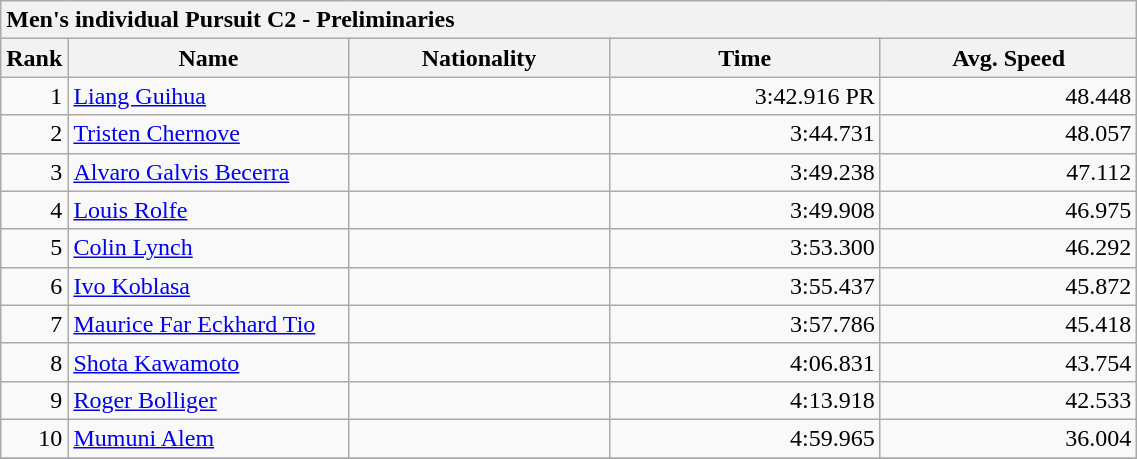<table class="wikitable sortable" style="text-align:left" width="60%">
<tr>
<th colspan="7" style="text-align:left"><strong> Men's individual Pursuit C2</strong> - <strong>Preliminaries</strong></th>
</tr>
<tr>
<th width=20>Rank</th>
<th width=180>Name</th>
<th>Nationality</th>
<th>Time</th>
<th>Avg. Speed</th>
</tr>
<tr>
<td align=right>1</td>
<td><a href='#'>Liang Guihua</a></td>
<td></td>
<td align=right>3:42.916 PR</td>
<td align=right>48.448</td>
</tr>
<tr>
<td align=right>2</td>
<td><a href='#'>Tristen Chernove</a></td>
<td></td>
<td align=right>3:44.731</td>
<td align=right>48.057</td>
</tr>
<tr>
<td align=right>3</td>
<td><a href='#'>Alvaro Galvis Becerra</a></td>
<td></td>
<td align=right>3:49.238</td>
<td align=right>47.112</td>
</tr>
<tr>
<td align=right>4</td>
<td><a href='#'>Louis Rolfe</a></td>
<td></td>
<td align=right>3:49.908</td>
<td align=right>46.975</td>
</tr>
<tr>
<td align=right>5</td>
<td><a href='#'>Colin Lynch</a></td>
<td></td>
<td align=right>3:53.300</td>
<td align=right>46.292</td>
</tr>
<tr>
<td align=right>6</td>
<td><a href='#'>Ivo Koblasa</a></td>
<td></td>
<td align=right>3:55.437</td>
<td align=right>45.872</td>
</tr>
<tr>
<td align=right>7</td>
<td><a href='#'>Maurice Far Eckhard Tio</a></td>
<td></td>
<td align=right>3:57.786</td>
<td align=right>45.418</td>
</tr>
<tr>
<td align=right>8</td>
<td><a href='#'>Shota Kawamoto</a></td>
<td></td>
<td align=right>4:06.831</td>
<td align=right>43.754</td>
</tr>
<tr>
<td align=right>9</td>
<td><a href='#'>Roger Bolliger</a></td>
<td></td>
<td align=right>4:13.918</td>
<td align=right>42.533</td>
</tr>
<tr>
<td align=right>10</td>
<td><a href='#'>Mumuni Alem</a></td>
<td></td>
<td align=right>4:59.965</td>
<td align=right>36.004</td>
</tr>
<tr>
</tr>
</table>
